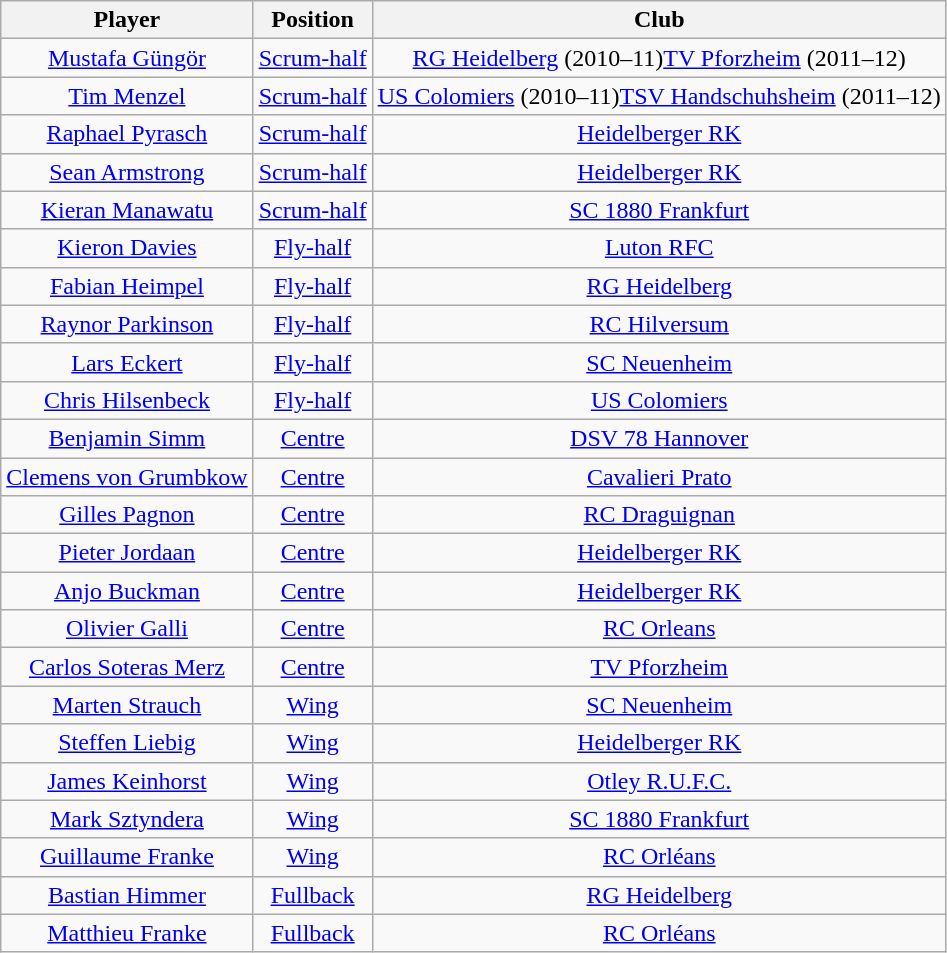<table class="wikitable" style="text-align:center">
<tr>
<th>Player</th>
<th>Position</th>
<th>Club</th>
</tr>
<tr>
<td><a href='#'>Mustafa Güngör</a></td>
<td><a href='#'>Scrum-half</a></td>
<td><a href='#'>RG Heidelberg</a> (2010–11)<a href='#'>TV Pforzheim</a> (2011–12)</td>
</tr>
<tr>
<td><a href='#'>Tim Menzel</a></td>
<td><a href='#'>Scrum-half</a></td>
<td> <a href='#'>US Colomiers</a> (2010–11)<a href='#'>TSV Handschuhsheim</a> (2011–12)</td>
</tr>
<tr>
<td><a href='#'>Raphael Pyrasch</a></td>
<td><a href='#'>Scrum-half</a></td>
<td><a href='#'>Heidelberger RK</a></td>
</tr>
<tr>
<td><a href='#'>Sean Armstrong</a></td>
<td><a href='#'>Scrum-half</a></td>
<td><a href='#'>Heidelberger RK</a></td>
</tr>
<tr>
<td><a href='#'>Kieran Manawatu</a></td>
<td><a href='#'>Scrum-half</a></td>
<td><a href='#'>SC 1880 Frankfurt</a></td>
</tr>
<tr>
<td><a href='#'>Kieron Davies</a></td>
<td><a href='#'>Fly-half</a></td>
<td> <a href='#'>Luton RFC</a></td>
</tr>
<tr>
<td><a href='#'>Fabian Heimpel</a></td>
<td><a href='#'>Fly-half</a></td>
<td><a href='#'>RG Heidelberg</a></td>
</tr>
<tr>
<td><a href='#'>Raynor Parkinson</a></td>
<td><a href='#'>Fly-half</a></td>
<td> <a href='#'>RC Hilversum</a></td>
</tr>
<tr>
<td><a href='#'>Lars Eckert</a></td>
<td><a href='#'>Fly-half</a></td>
<td><a href='#'>SC Neuenheim</a></td>
</tr>
<tr>
<td><a href='#'>Chris Hilsenbeck</a></td>
<td><a href='#'>Fly-half</a></td>
<td> <a href='#'>US Colomiers</a></td>
</tr>
<tr>
<td><a href='#'>Benjamin Simm</a></td>
<td><a href='#'>Centre</a></td>
<td><a href='#'>DSV 78 Hannover</a></td>
</tr>
<tr>
<td><a href='#'>Clemens von Grumbkow</a></td>
<td><a href='#'>Centre</a></td>
<td> <a href='#'>Cavalieri Prato</a></td>
</tr>
<tr>
<td><a href='#'>Gilles Pagnon</a></td>
<td><a href='#'>Centre</a></td>
<td> <a href='#'>RC Draguignan</a></td>
</tr>
<tr>
<td><a href='#'>Pieter Jordaan</a></td>
<td><a href='#'>Centre</a></td>
<td><a href='#'>Heidelberger RK</a></td>
</tr>
<tr>
<td><a href='#'>Anjo Buckman</a></td>
<td><a href='#'>Centre</a></td>
<td><a href='#'>Heidelberger RK</a></td>
</tr>
<tr>
<td><a href='#'>Olivier Galli</a></td>
<td><a href='#'>Centre</a></td>
<td> <a href='#'>RC Orleans</a></td>
</tr>
<tr>
<td><a href='#'>Carlos Soteras Merz</a></td>
<td><a href='#'>Centre</a></td>
<td><a href='#'>TV Pforzheim</a></td>
</tr>
<tr>
<td><a href='#'>Marten Strauch</a></td>
<td><a href='#'>Wing</a></td>
<td><a href='#'>SC Neuenheim</a></td>
</tr>
<tr>
<td><a href='#'>Steffen Liebig</a></td>
<td><a href='#'>Wing</a></td>
<td><a href='#'>Heidelberger RK</a></td>
</tr>
<tr>
<td><a href='#'>James Keinhorst</a></td>
<td><a href='#'>Wing</a></td>
<td> <a href='#'>Otley R.U.F.C.</a></td>
</tr>
<tr>
<td><a href='#'>Mark Sztyndera</a></td>
<td><a href='#'>Wing</a></td>
<td><a href='#'>SC 1880 Frankfurt</a></td>
</tr>
<tr>
<td><a href='#'>Guillaume Franke</a></td>
<td><a href='#'>Wing</a></td>
<td> <a href='#'>RC Orléans</a></td>
</tr>
<tr>
<td><a href='#'>Bastian Himmer</a></td>
<td><a href='#'>Fullback</a></td>
<td><a href='#'>RG Heidelberg</a></td>
</tr>
<tr>
<td><a href='#'>Matthieu Franke</a></td>
<td><a href='#'>Fullback</a></td>
<td> <a href='#'>RC Orléans</a></td>
</tr>
</table>
